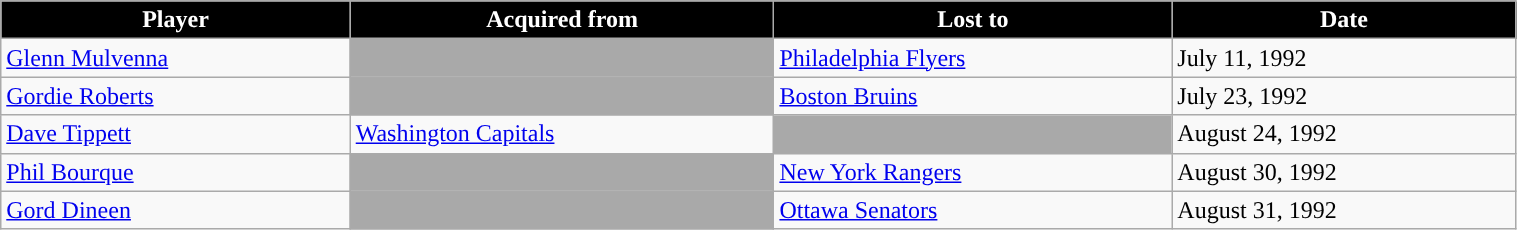<table class="wikitable" style="width:80%;">
<tr style="text-align:center; background:#ddd;">
<th style="color:white; background:#000000; ">Player</th>
<th style="color:white; background:#000000; ">Acquired from</th>
<th style="color:white; background:#000000; ">Lost to</th>
<th style="color:white; background:#000000; ">Date</th>
</tr>
<tr>
<td><a href='#'>Glenn Mulvenna</a></td>
<td style="background:darkgray;"></td>
<td><a href='#'>Philadelphia Flyers</a></td>
<td>July 11, 1992</td>
</tr>
<tr>
<td><a href='#'>Gordie Roberts</a></td>
<td style="background:darkgray;"></td>
<td><a href='#'>Boston Bruins</a></td>
<td>July 23, 1992</td>
</tr>
<tr>
<td><a href='#'>Dave Tippett</a></td>
<td><a href='#'>Washington Capitals</a></td>
<td style="background:darkgray;"></td>
<td>August 24, 1992</td>
</tr>
<tr>
<td><a href='#'>Phil Bourque</a></td>
<td style="background:darkgray;"></td>
<td><a href='#'>New York Rangers</a></td>
<td>August 30, 1992</td>
</tr>
<tr>
<td><a href='#'>Gord Dineen</a></td>
<td style="background:darkgray;"></td>
<td><a href='#'>Ottawa Senators</a></td>
<td>August 31, 1992</td>
</tr>
</table>
